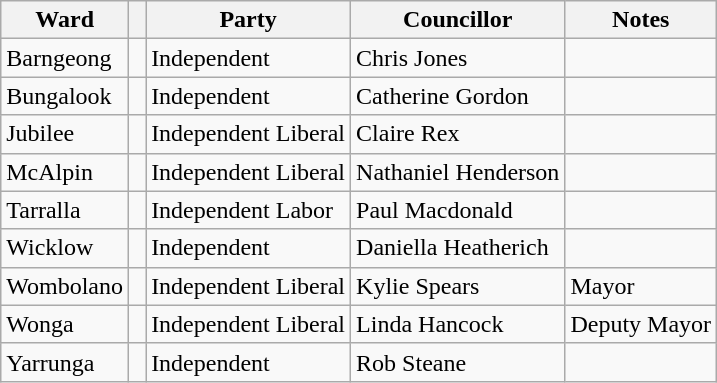<table class="wikitable">
<tr>
<th>Ward</th>
<th></th>
<th>Party</th>
<th>Councillor</th>
<th>Notes</th>
</tr>
<tr>
<td>Barngeong</td>
<td> </td>
<td>Independent</td>
<td>Chris Jones</td>
<td></td>
</tr>
<tr>
<td>Bungalook</td>
<td> </td>
<td>Independent</td>
<td>Catherine Gordon</td>
<td></td>
</tr>
<tr>
<td>Jubilee</td>
<td> </td>
<td>Independent Liberal</td>
<td>Claire Rex</td>
<td></td>
</tr>
<tr>
<td>McAlpin</td>
<td> </td>
<td>Independent Liberal</td>
<td>Nathaniel Henderson</td>
<td></td>
</tr>
<tr>
<td>Tarralla</td>
<td> </td>
<td>Independent Labor</td>
<td>Paul Macdonald</td>
<td></td>
</tr>
<tr>
<td>Wicklow</td>
<td> </td>
<td>Independent</td>
<td>Daniella Heatherich</td>
<td></td>
</tr>
<tr>
<td>Wombolano</td>
<td> </td>
<td>Independent Liberal</td>
<td>Kylie Spears</td>
<td>Mayor</td>
</tr>
<tr>
<td>Wonga</td>
<td> </td>
<td>Independent Liberal</td>
<td>Linda Hancock</td>
<td>Deputy Mayor</td>
</tr>
<tr>
<td>Yarrunga</td>
<td> </td>
<td>Independent</td>
<td>Rob Steane</td>
<td></td>
</tr>
</table>
